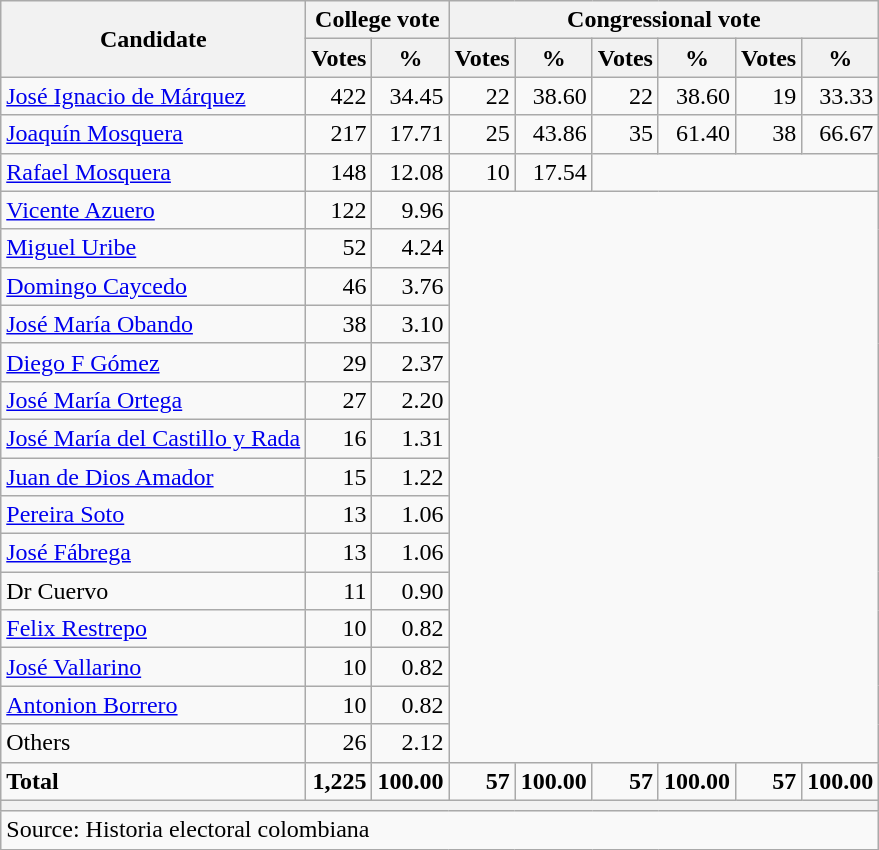<table class="wikitable sortable" style=text-align:right>
<tr>
<th rowspan=2>Candidate</th>
<th colspan=2>College vote</th>
<th colspan=6>Congressional vote</th>
</tr>
<tr>
<th>Votes</th>
<th>%</th>
<th>Votes</th>
<th>%</th>
<th>Votes</th>
<th>%</th>
<th>Votes</th>
<th>%</th>
</tr>
<tr>
<td align=left><a href='#'>José Ignacio de Márquez</a></td>
<td>422</td>
<td>34.45</td>
<td>22</td>
<td>38.60</td>
<td>22</td>
<td>38.60</td>
<td>19</td>
<td>33.33</td>
</tr>
<tr>
<td align=left><a href='#'>Joaquín Mosquera</a></td>
<td>217</td>
<td>17.71</td>
<td>25</td>
<td>43.86</td>
<td>35</td>
<td>61.40</td>
<td>38</td>
<td>66.67</td>
</tr>
<tr>
<td align=left><a href='#'>Rafael Mosquera</a></td>
<td>148</td>
<td>12.08</td>
<td>10</td>
<td>17.54</td>
<td colspan=4></td>
</tr>
<tr>
<td align=left><a href='#'>Vicente Azuero</a></td>
<td>122</td>
<td>9.96</td>
<td colspan=6 rowspan=15></td>
</tr>
<tr>
<td align=left><a href='#'>Miguel Uribe</a></td>
<td>52</td>
<td>4.24</td>
</tr>
<tr>
<td align=left><a href='#'>Domingo Caycedo</a></td>
<td>46</td>
<td>3.76</td>
</tr>
<tr>
<td align=left><a href='#'>José María Obando</a></td>
<td>38</td>
<td>3.10</td>
</tr>
<tr>
<td align=left><a href='#'>Diego F Gómez</a></td>
<td>29</td>
<td>2.37</td>
</tr>
<tr>
<td align=left><a href='#'>José María Ortega</a></td>
<td>27</td>
<td>2.20</td>
</tr>
<tr>
<td align=left><a href='#'>José María del Castillo y Rada</a></td>
<td>16</td>
<td>1.31</td>
</tr>
<tr>
<td align=left><a href='#'>Juan de Dios Amador</a></td>
<td>15</td>
<td>1.22</td>
</tr>
<tr>
<td align=left><a href='#'>Pereira Soto</a></td>
<td>13</td>
<td>1.06</td>
</tr>
<tr>
<td align=left><a href='#'>José Fábrega</a></td>
<td>13</td>
<td>1.06</td>
</tr>
<tr>
<td align=left>Dr Cuervo</td>
<td>11</td>
<td>0.90</td>
</tr>
<tr>
<td align=left><a href='#'>Felix Restrepo</a></td>
<td>10</td>
<td>0.82</td>
</tr>
<tr>
<td align=left><a href='#'>José Vallarino</a></td>
<td>10</td>
<td>0.82</td>
</tr>
<tr>
<td align=left><a href='#'>Antonion Borrero</a></td>
<td>10</td>
<td>0.82</td>
</tr>
<tr>
<td align=left>Others</td>
<td>26</td>
<td>2.12</td>
</tr>
<tr class=sortbottom>
<td align=left><strong>Total</strong></td>
<td><strong>1,225</strong></td>
<td><strong>100.00</strong></td>
<td><strong>57</strong></td>
<td><strong>100.00</strong></td>
<td><strong>57</strong></td>
<td><strong>100.00</strong></td>
<td><strong>57</strong></td>
<td><strong>100.00</strong></td>
</tr>
<tr class=sortbottom>
<th colspan=9></th>
</tr>
<tr class=sortbottom>
<td align=left colspan=9>Source: Historia electoral colombiana</td>
</tr>
</table>
